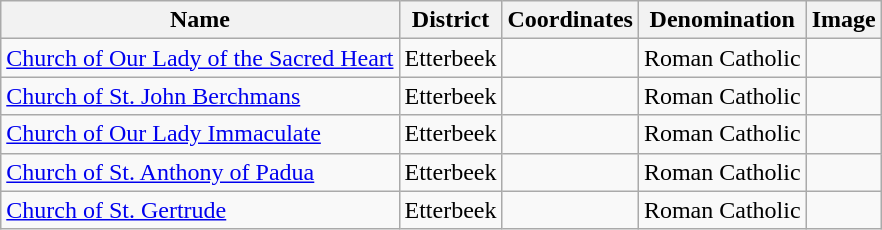<table class="wikitable sortable">
<tr>
<th>Name</th>
<th>District</th>
<th>Coordinates</th>
<th>Denomination</th>
<th>Image</th>
</tr>
<tr>
<td><a href='#'>Church of Our Lady of the Sacred Heart</a></td>
<td>Etterbeek</td>
<td></td>
<td>Roman Catholic</td>
<td></td>
</tr>
<tr>
<td><a href='#'>Church of St. John Berchmans</a></td>
<td>Etterbeek</td>
<td></td>
<td>Roman Catholic</td>
<td></td>
</tr>
<tr>
<td><a href='#'>Church of Our Lady Immaculate</a></td>
<td>Etterbeek</td>
<td></td>
<td>Roman Catholic</td>
<td></td>
</tr>
<tr>
<td><a href='#'>Church of St. Anthony of Padua</a></td>
<td>Etterbeek</td>
<td></td>
<td>Roman Catholic</td>
<td></td>
</tr>
<tr>
<td><a href='#'>Church of St. Gertrude</a></td>
<td>Etterbeek</td>
<td></td>
<td>Roman Catholic</td>
<td></td>
</tr>
</table>
